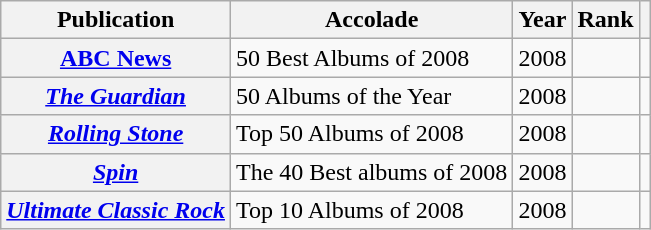<table class="wikitable sortable plainrowheaders">
<tr>
<th scope="col">Publication</th>
<th scope="col">Accolade</th>
<th scope="col">Year</th>
<th scope="col">Rank</th>
<th scope="col" class="unsortable"></th>
</tr>
<tr>
<th scope="row"><a href='#'>ABC News</a></th>
<td>50 Best Albums of 2008</td>
<td>2008</td>
<td></td>
<td></td>
</tr>
<tr>
<th scope="row"><em><a href='#'>The Guardian</a></em></th>
<td>50 Albums of the Year</td>
<td>2008</td>
<td></td>
<td></td>
</tr>
<tr>
<th scope="row"><em><a href='#'>Rolling Stone</a></em></th>
<td>Top 50 Albums of 2008</td>
<td>2008</td>
<td></td>
<td></td>
</tr>
<tr>
<th scope="row"><em><a href='#'>Spin</a></em></th>
<td>The 40 Best albums of 2008</td>
<td>2008</td>
<td></td>
<td></td>
</tr>
<tr>
<th scope="row"><em><a href='#'>Ultimate Classic Rock</a></em></th>
<td>Top 10 Albums of 2008</td>
<td>2008</td>
<td></td>
<td></td>
</tr>
</table>
